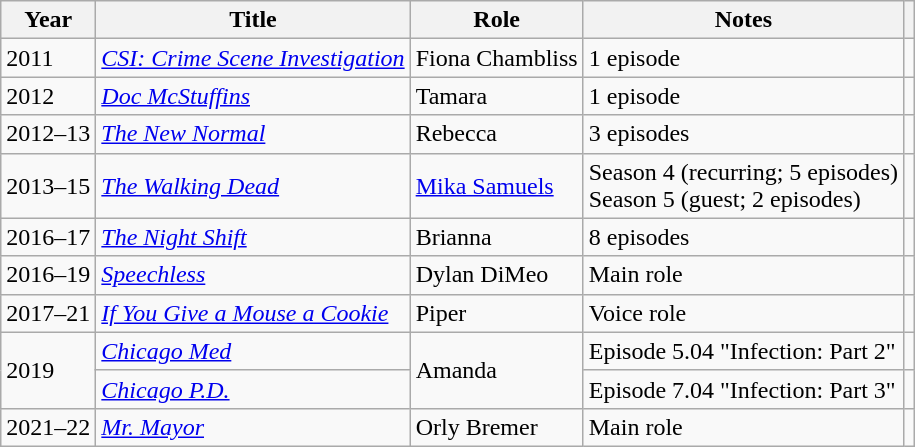<table class="wikitable sortable">
<tr>
<th>Year</th>
<th>Title</th>
<th>Role</th>
<th class="unsortable">Notes</th>
<th></th>
</tr>
<tr>
<td>2011</td>
<td><em><a href='#'>CSI: Crime Scene Investigation</a></em></td>
<td>Fiona Chambliss</td>
<td>1 episode</td>
<td></td>
</tr>
<tr>
<td>2012</td>
<td><em><a href='#'>Doc McStuffins</a></em></td>
<td>Tamara</td>
<td>1 episode</td>
<td></td>
</tr>
<tr>
<td>2012–13</td>
<td><em><a href='#'>The New Normal</a></em></td>
<td>Rebecca</td>
<td>3 episodes</td>
<td></td>
</tr>
<tr>
<td>2013–15</td>
<td><em><a href='#'>The Walking Dead</a></em></td>
<td><a href='#'>Mika Samuels</a></td>
<td>Season 4 (recurring; 5 episodes)<br>Season 5 (guest; 2 episodes)</td>
<td></td>
</tr>
<tr>
<td>2016–17</td>
<td><em><a href='#'>The Night Shift</a></em></td>
<td>Brianna</td>
<td>8 episodes</td>
<td></td>
</tr>
<tr>
<td>2016–19</td>
<td><em><a href='#'>Speechless</a></em></td>
<td>Dylan DiMeo</td>
<td>Main role</td>
<td></td>
</tr>
<tr>
<td>2017–21</td>
<td><em><a href='#'>If You Give a Mouse a Cookie</a></em></td>
<td>Piper</td>
<td>Voice role</td>
<td></td>
</tr>
<tr>
<td rowspan=2>2019</td>
<td><em><a href='#'>Chicago Med</a></em></td>
<td rowspan=2>Amanda</td>
<td>Episode 5.04 "Infection: Part 2"</td>
<td></td>
</tr>
<tr>
<td><em><a href='#'>Chicago P.D.</a></em></td>
<td>Episode 7.04 "Infection: Part 3"</td>
<td></td>
</tr>
<tr>
<td>2021–22</td>
<td><em><a href='#'>Mr. Mayor</a></em></td>
<td>Orly Bremer</td>
<td>Main role</td>
<td></td>
</tr>
</table>
